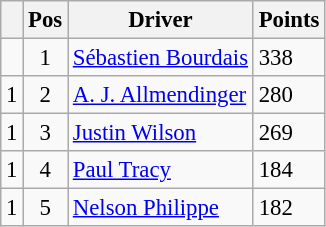<table class="wikitable" style="font-size: 95%;">
<tr>
<th></th>
<th>Pos</th>
<th>Driver</th>
<th>Points</th>
</tr>
<tr>
<td align="left"></td>
<td align="center">1</td>
<td> <a href='#'>Sébastien Bourdais</a></td>
<td align="left">338</td>
</tr>
<tr>
<td align="left"> 1</td>
<td align="center">2</td>
<td> <a href='#'>A. J. Allmendinger</a></td>
<td align="left">280</td>
</tr>
<tr>
<td align="left"> 1</td>
<td align="center">3</td>
<td> <a href='#'>Justin Wilson</a></td>
<td align="left">269</td>
</tr>
<tr>
<td align="left"> 1</td>
<td align="center">4</td>
<td> <a href='#'>Paul Tracy</a></td>
<td align="left">184</td>
</tr>
<tr>
<td align="left"> 1</td>
<td align="center">5</td>
<td> <a href='#'>Nelson Philippe</a></td>
<td align="left">182</td>
</tr>
</table>
